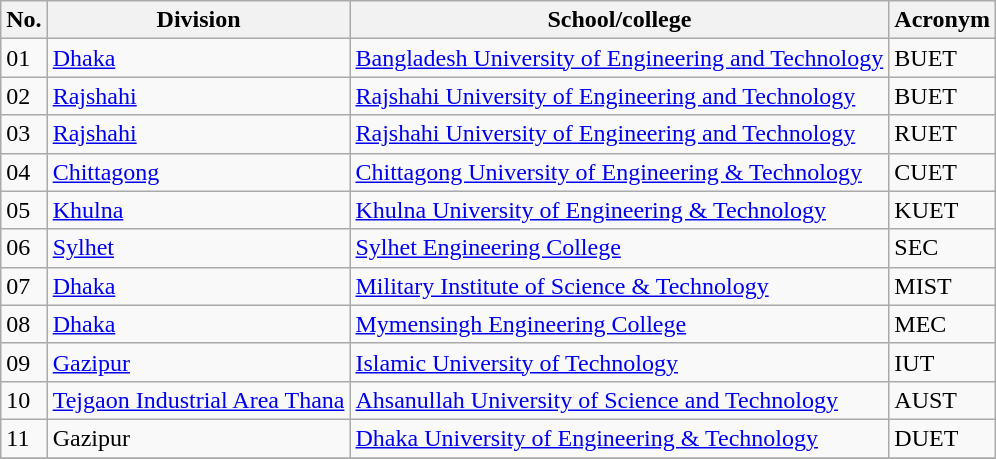<table class="wikitable sortable">
<tr>
<th>No.</th>
<th>Division</th>
<th>School/college</th>
<th>Acronym</th>
</tr>
<tr>
<td>01</td>
<td><a href='#'>Dhaka</a></td>
<td><a href='#'>Bangladesh University of Engineering and Technology</a></td>
<td>BUET</td>
</tr>
<tr>
<td>02</td>
<td><a href='#'>Rajshahi</a></td>
<td><a href='#'>Rajshahi University of Engineering and Technology</a></td>
<td>BUET</td>
</tr>
<tr>
<td>03</td>
<td><a href='#'>Rajshahi</a></td>
<td><a href='#'>Rajshahi University of Engineering and Technology</a></td>
<td>RUET</td>
</tr>
<tr>
<td>04</td>
<td><a href='#'>Chittagong</a></td>
<td><a href='#'>Chittagong University of Engineering & Technology</a></td>
<td>CUET</td>
</tr>
<tr>
<td>05</td>
<td><a href='#'>Khulna</a></td>
<td><a href='#'>Khulna University of Engineering & Technology</a></td>
<td>KUET</td>
</tr>
<tr>
<td>06</td>
<td><a href='#'>Sylhet</a></td>
<td><a href='#'>Sylhet Engineering College</a></td>
<td>SEC</td>
</tr>
<tr>
<td>07</td>
<td><a href='#'>Dhaka</a></td>
<td><a href='#'>Military Institute of Science & Technology</a></td>
<td>MIST</td>
</tr>
<tr>
<td>08</td>
<td><a href='#'>Dhaka</a></td>
<td><a href='#'>Mymensingh Engineering College</a></td>
<td>MEC</td>
</tr>
<tr>
<td>09</td>
<td><a href='#'>Gazipur</a></td>
<td><a href='#'>Islamic University of Technology</a></td>
<td>IUT</td>
</tr>
<tr>
<td>10</td>
<td><a href='#'>Tejgaon Industrial Area Thana</a></td>
<td><a href='#'>Ahsanullah University of Science and Technology</a></td>
<td>AUST</td>
</tr>
<tr>
<td>11</td>
<td>Gazipur</td>
<td><a href='#'>Dhaka University of Engineering & Technology</a></td>
<td>DUET</td>
</tr>
<tr>
</tr>
</table>
